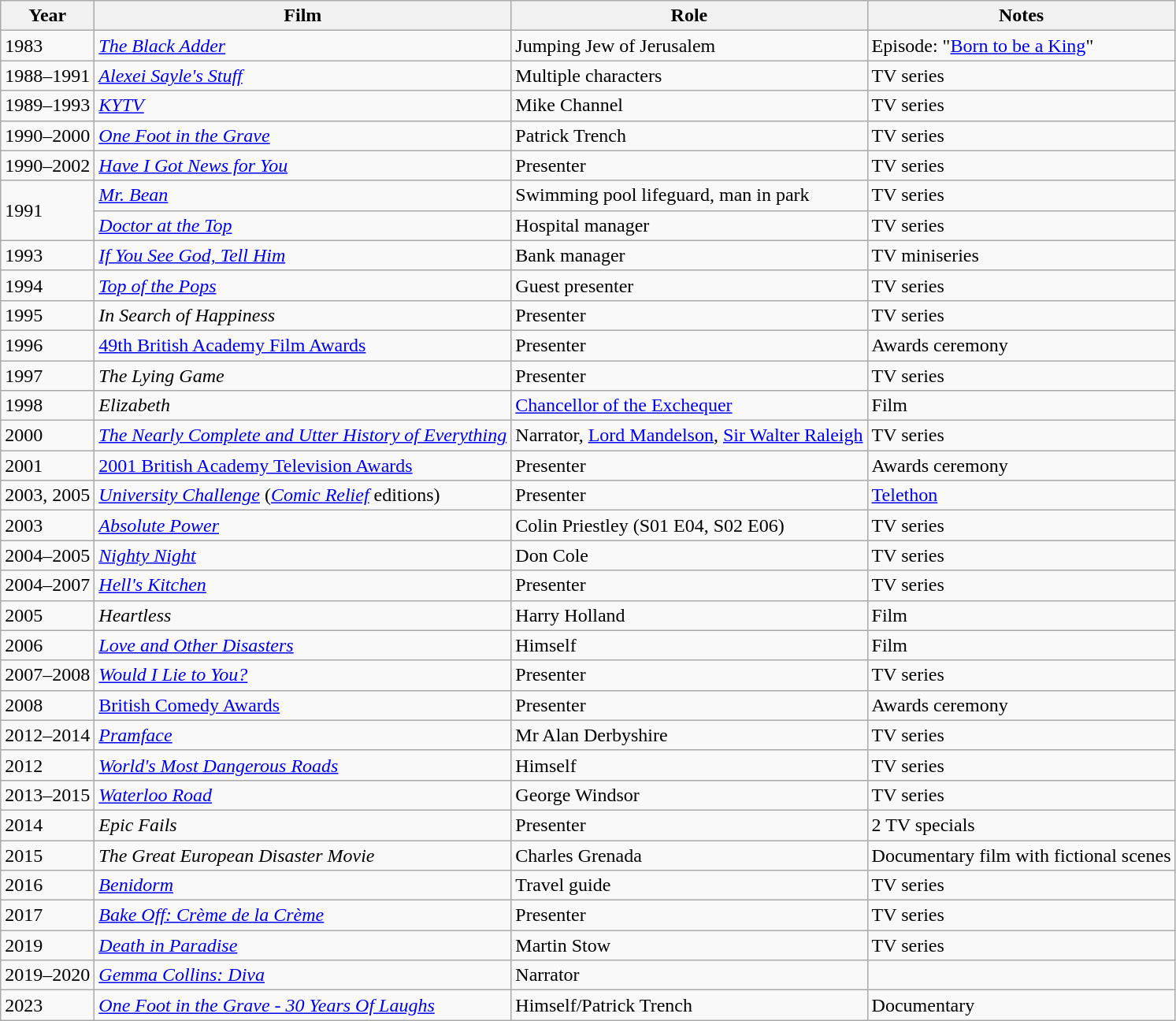<table class="wikitable">
<tr>
<th>Year</th>
<th>Film</th>
<th>Role</th>
<th>Notes</th>
</tr>
<tr>
<td>1983</td>
<td><em><a href='#'>The Black Adder</a></em></td>
<td>Jumping Jew of Jerusalem</td>
<td>Episode: "<a href='#'>Born to be a King</a>"</td>
</tr>
<tr>
<td>1988–1991</td>
<td><em><a href='#'>Alexei Sayle's Stuff</a></em></td>
<td>Multiple characters</td>
<td>TV series</td>
</tr>
<tr>
<td>1989–1993</td>
<td><em><a href='#'>KYTV</a></em></td>
<td>Mike Channel</td>
<td>TV series</td>
</tr>
<tr>
<td>1990–2000</td>
<td><em><a href='#'>One Foot in the Grave</a></em></td>
<td>Patrick Trench</td>
<td>TV series</td>
</tr>
<tr>
<td>1990–2002</td>
<td><em><a href='#'>Have I Got News for You</a></em></td>
<td>Presenter</td>
<td>TV series</td>
</tr>
<tr>
<td rowspan="2">1991</td>
<td><em><a href='#'>Mr. Bean</a></em></td>
<td>Swimming pool lifeguard, man in park</td>
<td>TV series</td>
</tr>
<tr>
<td><em><a href='#'>Doctor at the Top</a></em></td>
<td>Hospital manager</td>
<td>TV series</td>
</tr>
<tr>
<td>1993</td>
<td><em><a href='#'>If You See God, Tell Him</a></em></td>
<td>Bank manager</td>
<td>TV miniseries</td>
</tr>
<tr>
<td>1994</td>
<td><em><a href='#'>Top of the Pops</a></em></td>
<td>Guest presenter</td>
<td>TV series</td>
</tr>
<tr>
<td>1995</td>
<td><em>In Search of Happiness</em></td>
<td>Presenter</td>
<td>TV series</td>
</tr>
<tr>
<td>1996</td>
<td><a href='#'>49th British Academy Film Awards</a></td>
<td>Presenter</td>
<td>Awards ceremony</td>
</tr>
<tr>
<td>1997</td>
<td><em>The Lying Game</em></td>
<td>Presenter</td>
<td>TV series</td>
</tr>
<tr>
<td>1998</td>
<td><em>Elizabeth</em></td>
<td><a href='#'>Chancellor of the Exchequer</a></td>
<td>Film</td>
</tr>
<tr>
<td>2000</td>
<td><em><a href='#'>The Nearly Complete and Utter History of Everything</a></em></td>
<td>Narrator, <a href='#'>Lord Mandelson</a>, <a href='#'>Sir Walter Raleigh</a></td>
<td>TV series</td>
</tr>
<tr>
<td>2001</td>
<td><a href='#'>2001 British Academy Television Awards</a></td>
<td>Presenter</td>
<td>Awards ceremony</td>
</tr>
<tr>
<td>2003, 2005</td>
<td><em><a href='#'>University Challenge</a></em> (<em><a href='#'>Comic Relief</a></em> editions)</td>
<td>Presenter</td>
<td><a href='#'>Telethon</a></td>
</tr>
<tr>
<td>2003</td>
<td><em><a href='#'>Absolute Power</a></em></td>
<td>Colin Priestley (S01 E04, S02 E06)</td>
<td>TV series</td>
</tr>
<tr>
<td>2004–2005</td>
<td><em><a href='#'>Nighty Night</a></em></td>
<td>Don Cole</td>
<td>TV series</td>
</tr>
<tr>
<td>2004–2007</td>
<td><em><a href='#'>Hell's Kitchen</a></em></td>
<td>Presenter</td>
<td>TV series</td>
</tr>
<tr>
<td>2005</td>
<td><em>Heartless</em></td>
<td>Harry Holland</td>
<td>Film</td>
</tr>
<tr>
<td>2006</td>
<td><em><a href='#'>Love and Other Disasters</a></em></td>
<td>Himself</td>
<td>Film</td>
</tr>
<tr>
<td>2007–2008</td>
<td><em><a href='#'>Would I Lie to You?</a></em></td>
<td>Presenter</td>
<td>TV series</td>
</tr>
<tr>
<td>2008</td>
<td><a href='#'>British Comedy Awards</a></td>
<td>Presenter</td>
<td>Awards ceremony</td>
</tr>
<tr>
<td>2012–2014</td>
<td><em><a href='#'>Pramface</a></em></td>
<td>Mr Alan Derbyshire</td>
<td>TV series</td>
</tr>
<tr>
<td>2012</td>
<td><em><a href='#'>World's Most Dangerous Roads</a></em></td>
<td>Himself</td>
<td>TV series</td>
</tr>
<tr>
<td>2013–2015</td>
<td><em><a href='#'>Waterloo Road</a></em></td>
<td>George Windsor</td>
<td>TV series</td>
</tr>
<tr>
<td>2014</td>
<td><em>Epic Fails</em></td>
<td>Presenter</td>
<td>2 TV specials</td>
</tr>
<tr>
<td>2015</td>
<td><em>The Great European Disaster Movie</em></td>
<td>Charles Grenada</td>
<td>Documentary film with fictional scenes</td>
</tr>
<tr>
<td>2016</td>
<td><em><a href='#'>Benidorm</a></em></td>
<td>Travel guide</td>
<td>TV series</td>
</tr>
<tr>
<td>2017</td>
<td><em><a href='#'>Bake Off: Crème de la Crème</a></em></td>
<td>Presenter</td>
<td>TV series</td>
</tr>
<tr>
<td>2019</td>
<td><em><a href='#'>Death in Paradise</a></em></td>
<td>Martin Stow</td>
<td>TV series</td>
</tr>
<tr>
<td>2019–2020</td>
<td><em><a href='#'>Gemma Collins: Diva</a></em></td>
<td>Narrator</td>
<td></td>
</tr>
<tr>
<td>2023</td>
<td><em><a href='#'>One Foot in the Grave - 30 Years Of Laughs</a></em></td>
<td>Himself/Patrick Trench</td>
<td>Documentary</td>
</tr>
</table>
